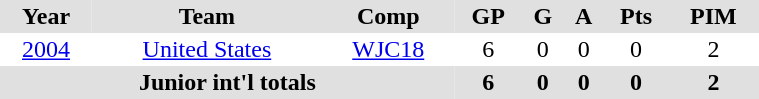<table BORDER="0" CELLPADDING="2" CELLSPACING="0" width=40%>
<tr ALIGN="center" bgcolor="#e0e0e0">
<th>Year</th>
<th>Team</th>
<th>Comp</th>
<th>GP</th>
<th>G</th>
<th>A</th>
<th>Pts</th>
<th>PIM</th>
</tr>
<tr ALIGN="center">
<td><a href='#'>2004</a></td>
<td><a href='#'>United States</a></td>
<td><a href='#'>WJC18</a></td>
<td>6</td>
<td>0</td>
<td>0</td>
<td>0</td>
<td>2</td>
</tr>
<tr bgcolor="#e0e0e0">
<th colspan="3">Junior int'l totals</th>
<th>6</th>
<th>0</th>
<th>0</th>
<th>0</th>
<th>2</th>
</tr>
</table>
